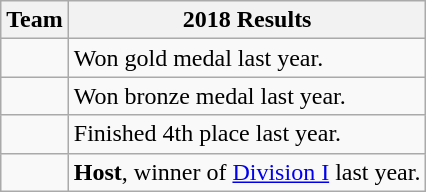<table class="wikitable">
<tr>
<th>Team</th>
<th>2018 Results</th>
</tr>
<tr>
<td></td>
<td>Won gold medal last year.</td>
</tr>
<tr>
<td></td>
<td>Won bronze medal last year.</td>
</tr>
<tr>
<td></td>
<td>Finished 4th place last year.</td>
</tr>
<tr>
<td></td>
<td><strong>Host</strong>, winner of <a href='#'>Division I</a> last year.</td>
</tr>
</table>
